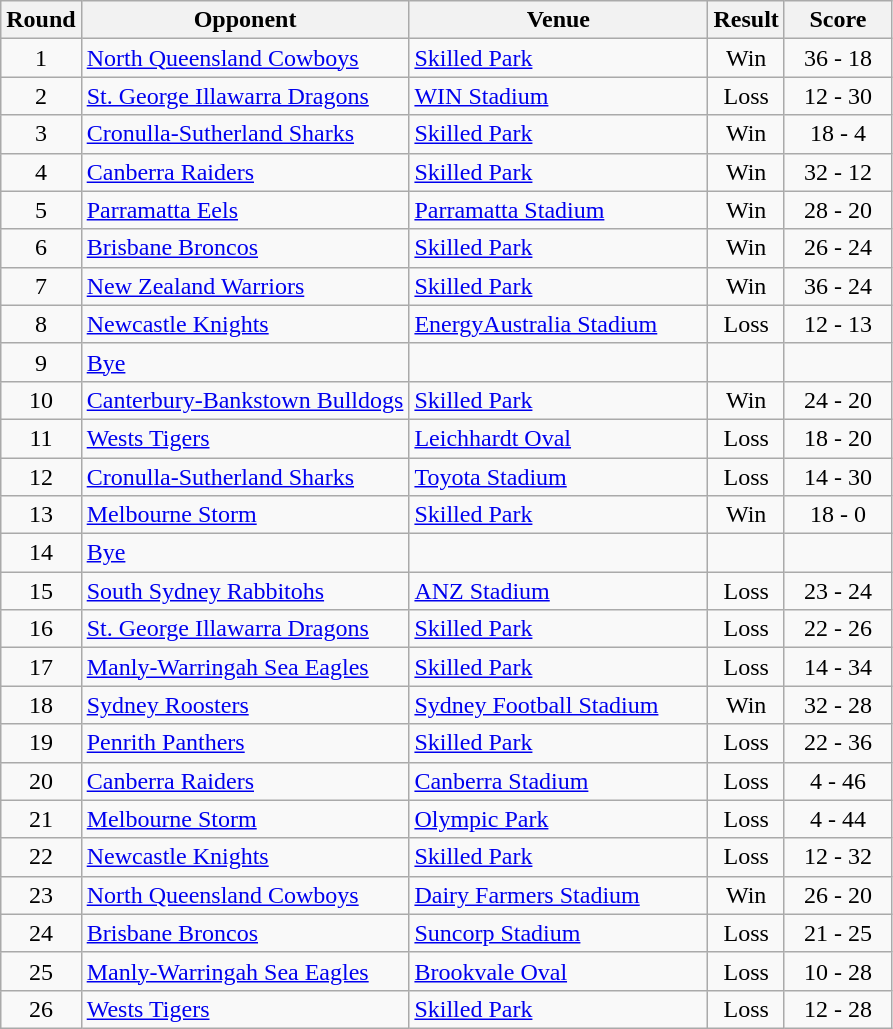<table class="wikitable" style="text-align:center;">
<tr>
<th>Round</th>
<th>Opponent</th>
<th style="width:12em">Venue</th>
<th>Result</th>
<th style="width:4em">Score</th>
</tr>
<tr>
<td>1</td>
<td style="text-align:left;"> <a href='#'>North Queensland Cowboys</a></td>
<td style="text-align:left;"><a href='#'>Skilled Park</a></td>
<td>Win</td>
<td>36 - 18</td>
</tr>
<tr>
<td>2</td>
<td style="text-align:left;"> <a href='#'>St. George Illawarra Dragons</a></td>
<td style="text-align:left;"><a href='#'>WIN Stadium</a></td>
<td>Loss</td>
<td>12 - 30</td>
</tr>
<tr>
<td>3</td>
<td style="text-align:left;"> <a href='#'>Cronulla-Sutherland Sharks</a></td>
<td style="text-align:left;"><a href='#'>Skilled Park</a></td>
<td>Win</td>
<td>18 - 4</td>
</tr>
<tr>
<td>4</td>
<td style="text-align:left;"> <a href='#'>Canberra Raiders</a></td>
<td style="text-align:left;"><a href='#'>Skilled Park</a></td>
<td>Win</td>
<td>32 - 12</td>
</tr>
<tr>
<td>5</td>
<td style="text-align:left;"> <a href='#'>Parramatta Eels</a></td>
<td style="text-align:left;"><a href='#'>Parramatta Stadium</a></td>
<td>Win</td>
<td>28 - 20</td>
</tr>
<tr>
<td>6</td>
<td style="text-align:left;"> <a href='#'>Brisbane Broncos</a></td>
<td style="text-align:left;"><a href='#'>Skilled Park</a></td>
<td>Win</td>
<td>26 - 24</td>
</tr>
<tr>
<td>7</td>
<td style="text-align:left;"> <a href='#'>New Zealand Warriors</a></td>
<td style="text-align:left;"><a href='#'>Skilled Park</a></td>
<td>Win</td>
<td>36 - 24</td>
</tr>
<tr>
<td>8</td>
<td style="text-align:left;"> <a href='#'>Newcastle Knights</a></td>
<td style="text-align:left;"><a href='#'>EnergyAustralia Stadium</a></td>
<td>Loss</td>
<td>12 - 13</td>
</tr>
<tr>
<td>9</td>
<td style="text-align:left;"><a href='#'>Bye</a></td>
<td></td>
<td></td>
<td></td>
</tr>
<tr>
<td>10</td>
<td style="text-align:left;"> <a href='#'>Canterbury-Bankstown Bulldogs</a></td>
<td style="text-align:left;"><a href='#'>Skilled Park</a></td>
<td>Win</td>
<td>24 - 20</td>
</tr>
<tr>
<td>11</td>
<td style="text-align:left;"> <a href='#'>Wests Tigers</a></td>
<td style="text-align:left;"><a href='#'>Leichhardt Oval</a></td>
<td>Loss</td>
<td>18 - 20</td>
</tr>
<tr>
<td>12</td>
<td style="text-align:left;"> <a href='#'>Cronulla-Sutherland Sharks</a></td>
<td style="text-align:left;"><a href='#'>Toyota Stadium</a></td>
<td>Loss</td>
<td>14 - 30</td>
</tr>
<tr>
<td>13</td>
<td style="text-align:left;"> <a href='#'>Melbourne Storm</a></td>
<td style="text-align:left;"><a href='#'>Skilled Park</a></td>
<td>Win</td>
<td>18 - 0</td>
</tr>
<tr>
<td>14</td>
<td style="text-align:left;"><a href='#'>Bye</a></td>
<td></td>
<td></td>
<td></td>
</tr>
<tr>
<td>15</td>
<td style="text-align:left;"> <a href='#'>South Sydney Rabbitohs</a></td>
<td style="text-align:left;"><a href='#'>ANZ Stadium</a></td>
<td>Loss</td>
<td>23 - 24</td>
</tr>
<tr>
<td>16</td>
<td style="text-align:left;"> <a href='#'>St. George Illawarra Dragons</a></td>
<td style="text-align:left;"><a href='#'>Skilled Park</a></td>
<td>Loss</td>
<td>22 - 26</td>
</tr>
<tr>
<td>17</td>
<td style="text-align:left;"> <a href='#'>Manly-Warringah Sea Eagles</a></td>
<td style="text-align:left;"><a href='#'>Skilled Park</a></td>
<td>Loss</td>
<td>14 - 34</td>
</tr>
<tr>
<td>18</td>
<td style="text-align:left;"> <a href='#'>Sydney Roosters</a></td>
<td style="text-align:left;"><a href='#'>Sydney Football Stadium</a></td>
<td>Win</td>
<td>32 - 28</td>
</tr>
<tr>
<td>19</td>
<td style="text-align:left;"> <a href='#'>Penrith Panthers</a></td>
<td style="text-align:left;"><a href='#'>Skilled Park</a></td>
<td>Loss</td>
<td>22 - 36</td>
</tr>
<tr>
<td>20</td>
<td style="text-align:left;"> <a href='#'>Canberra Raiders</a></td>
<td style="text-align:left;"><a href='#'>Canberra Stadium</a></td>
<td>Loss</td>
<td>4 - 46</td>
</tr>
<tr>
<td>21</td>
<td style="text-align:left;"> <a href='#'>Melbourne Storm</a></td>
<td style="text-align:left;"><a href='#'>Olympic Park</a></td>
<td>Loss</td>
<td>4 - 44</td>
</tr>
<tr>
<td>22</td>
<td style="text-align:left;"> <a href='#'>Newcastle Knights</a></td>
<td style="text-align:left;"><a href='#'>Skilled Park</a></td>
<td>Loss</td>
<td>12 - 32</td>
</tr>
<tr>
<td>23</td>
<td style="text-align:left;"> <a href='#'>North Queensland Cowboys</a></td>
<td style="text-align:left;"><a href='#'>Dairy Farmers Stadium</a></td>
<td>Win</td>
<td>26 - 20</td>
</tr>
<tr>
<td>24</td>
<td style="text-align:left;"> <a href='#'>Brisbane Broncos</a></td>
<td style="text-align:left;"><a href='#'>Suncorp Stadium</a></td>
<td>Loss</td>
<td>21 - 25</td>
</tr>
<tr>
<td>25</td>
<td style="text-align:left;"> <a href='#'>Manly-Warringah Sea Eagles</a></td>
<td style="text-align:left;"><a href='#'>Brookvale Oval</a></td>
<td>Loss</td>
<td>10 - 28</td>
</tr>
<tr>
<td>26</td>
<td style="text-align:left;"> <a href='#'>Wests Tigers</a></td>
<td style="text-align:left;"><a href='#'>Skilled Park</a></td>
<td>Loss</td>
<td>12 - 28</td>
</tr>
</table>
